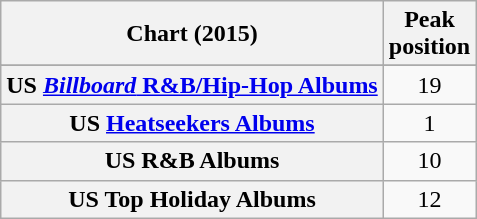<table class="wikitable sortable plainrowheaders" style="text-align:center">
<tr>
<th scope="col">Chart (2015)</th>
<th scope="col">Peak<br>position</th>
</tr>
<tr>
</tr>
<tr>
<th scope="row">US <a href='#'><em>Billboard</em> R&B/Hip-Hop Albums</a></th>
<td>19</td>
</tr>
<tr>
<th scope="row">US <a href='#'>Heatseekers Albums</a></th>
<td>1</td>
</tr>
<tr>
<th scope="row">US R&B Albums</th>
<td>10</td>
</tr>
<tr>
<th scope="row">US Top Holiday Albums</th>
<td>12</td>
</tr>
</table>
